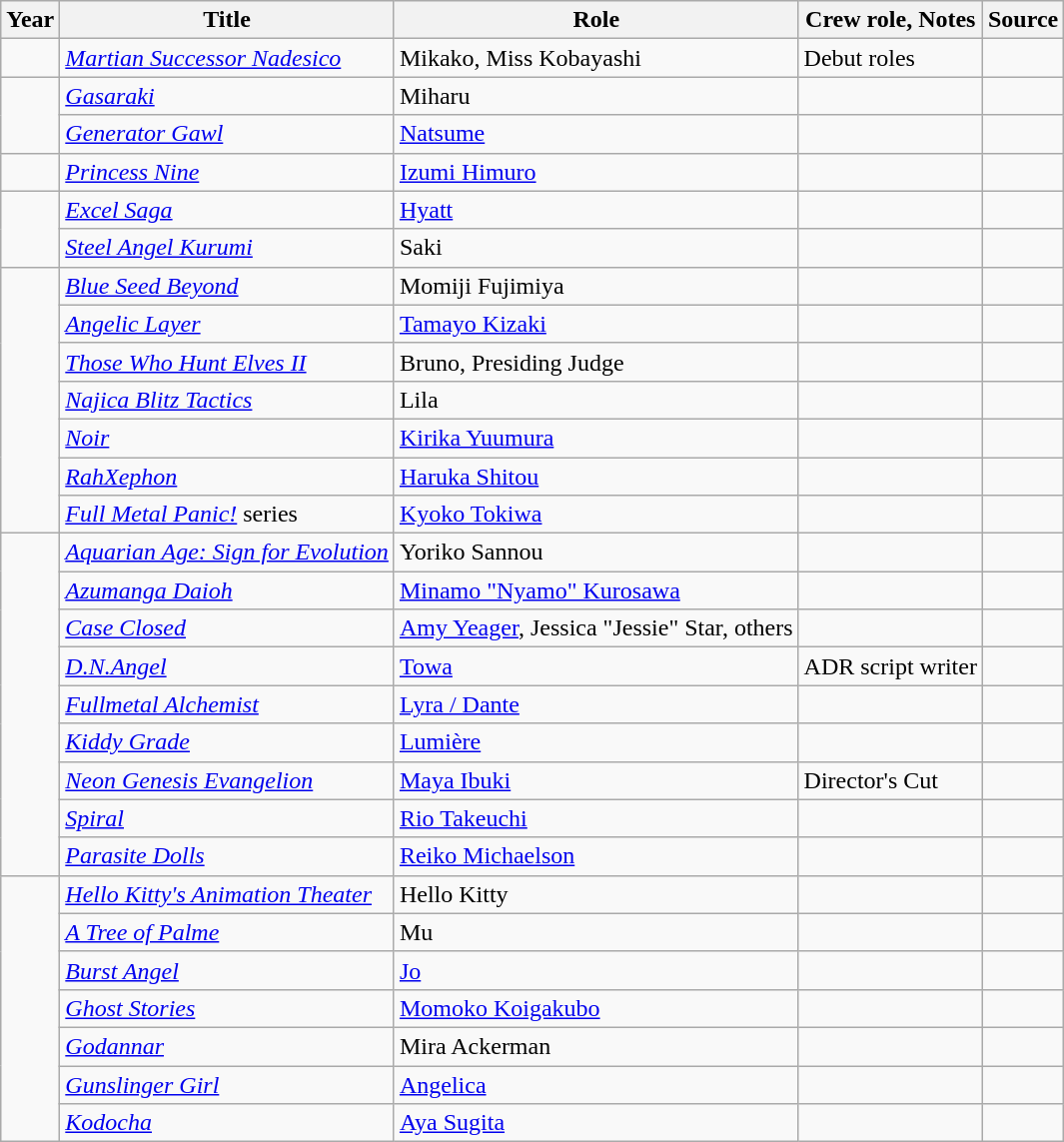<table class="wikitable sortable plainrowheaders">
<tr>
<th>Year</th>
<th>Title</th>
<th>Role</th>
<th>Crew role, Notes </th>
<th class="unsortable">Source</th>
</tr>
<tr>
<td></td>
<td><em><a href='#'>Martian Successor Nadesico</a></em></td>
<td>Mikako, Miss Kobayashi</td>
<td>Debut roles</td>
<td></td>
</tr>
<tr>
<td rowspan="2"></td>
<td><em><a href='#'>Gasaraki</a></em></td>
<td>Miharu</td>
<td></td>
<td></td>
</tr>
<tr>
<td><em><a href='#'>Generator Gawl</a></em></td>
<td><a href='#'>Natsume</a></td>
<td></td>
<td></td>
</tr>
<tr>
<td></td>
<td><em><a href='#'>Princess Nine</a></em></td>
<td><a href='#'>Izumi Himuro</a></td>
<td></td>
<td></td>
</tr>
<tr>
<td rowspan="2"></td>
<td><em><a href='#'>Excel Saga</a></em></td>
<td><a href='#'>Hyatt</a></td>
<td></td>
<td></td>
</tr>
<tr>
<td><em><a href='#'>Steel Angel Kurumi</a></em></td>
<td>Saki</td>
<td></td>
<td></td>
</tr>
<tr>
<td rowspan="7"></td>
<td><em><a href='#'>Blue Seed Beyond</a></em></td>
<td>Momiji Fujimiya</td>
<td></td>
<td></td>
</tr>
<tr>
<td><em><a href='#'>Angelic Layer</a></em></td>
<td><a href='#'>Tamayo Kizaki</a></td>
<td></td>
<td></td>
</tr>
<tr>
<td><em><a href='#'>Those Who Hunt Elves II</a></em></td>
<td>Bruno, Presiding Judge</td>
<td></td>
<td></td>
</tr>
<tr>
<td><em><a href='#'>Najica Blitz Tactics</a></em></td>
<td>Lila</td>
<td></td>
<td></td>
</tr>
<tr>
<td><em><a href='#'>Noir</a></em></td>
<td><a href='#'>Kirika Yuumura</a></td>
<td></td>
<td></td>
</tr>
<tr>
<td><em><a href='#'>RahXephon</a></em></td>
<td><a href='#'>Haruka Shitou</a></td>
<td></td>
<td></td>
</tr>
<tr>
<td><em><a href='#'>Full Metal Panic!</a></em> series</td>
<td><a href='#'>Kyoko Tokiwa</a></td>
<td></td>
<td></td>
</tr>
<tr>
<td rowspan="9"></td>
<td><em><a href='#'>Aquarian Age: Sign for Evolution</a></em></td>
<td>Yoriko Sannou</td>
<td></td>
<td></td>
</tr>
<tr>
<td><em><a href='#'>Azumanga Daioh</a></em></td>
<td><a href='#'>Minamo "Nyamo" Kurosawa</a></td>
<td></td>
<td></td>
</tr>
<tr>
<td><em><a href='#'>Case Closed</a></em></td>
<td><a href='#'>Amy Yeager</a>, Jessica "Jessie" Star, others</td>
<td></td>
<td></td>
</tr>
<tr>
<td><em><a href='#'>D.N.Angel</a></em></td>
<td><a href='#'>Towa</a></td>
<td>ADR script writer</td>
<td></td>
</tr>
<tr>
<td><em><a href='#'>Fullmetal Alchemist</a></em></td>
<td><a href='#'>Lyra / Dante</a></td>
<td></td>
<td></td>
</tr>
<tr>
<td><em><a href='#'>Kiddy Grade</a></em></td>
<td><a href='#'>Lumière</a></td>
<td></td>
<td></td>
</tr>
<tr>
<td><em><a href='#'>Neon Genesis Evangelion</a></em></td>
<td><a href='#'>Maya Ibuki</a></td>
<td>Director's Cut</td>
<td></td>
</tr>
<tr>
<td><em><a href='#'>Spiral</a></em></td>
<td><a href='#'>Rio Takeuchi</a></td>
<td></td>
<td></td>
</tr>
<tr>
<td><em><a href='#'>Parasite Dolls</a></em></td>
<td><a href='#'>Reiko Michaelson</a></td>
<td></td>
<td></td>
</tr>
<tr>
<td rowspan="7"></td>
<td><em><a href='#'>Hello Kitty's Animation Theater</a></em></td>
<td>Hello Kitty</td>
<td></td>
<td></td>
</tr>
<tr>
<td><em><a href='#'>A Tree of Palme</a></em></td>
<td>Mu</td>
<td></td>
<td></td>
</tr>
<tr>
<td><em><a href='#'>Burst Angel</a></em></td>
<td><a href='#'>Jo</a></td>
<td></td>
<td></td>
</tr>
<tr>
<td><em><a href='#'>Ghost Stories</a></em></td>
<td><a href='#'>Momoko Koigakubo</a></td>
<td></td>
<td></td>
</tr>
<tr>
<td><em><a href='#'>Godannar</a></em></td>
<td>Mira Ackerman</td>
<td></td>
<td></td>
</tr>
<tr>
<td><em><a href='#'>Gunslinger Girl</a></em></td>
<td><a href='#'>Angelica</a></td>
<td></td>
<td></td>
</tr>
<tr>
<td><em><a href='#'>Kodocha</a></em></td>
<td><a href='#'>Aya Sugita</a></td>
<td></td>
<td></td>
</tr>
</table>
